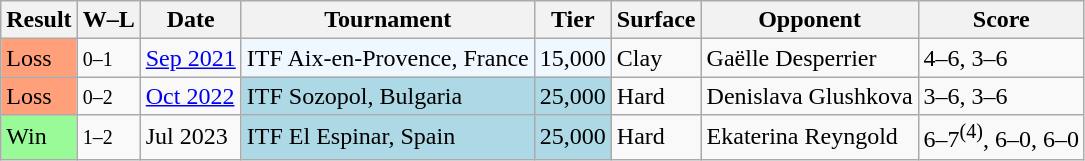<table class="sortable wikitable">
<tr>
<th>Result</th>
<th class="unsortable">W–L</th>
<th>Date</th>
<th>Tournament</th>
<th>Tier</th>
<th>Surface</th>
<th>Opponent</th>
<th class="unsortable">Score</th>
</tr>
<tr>
<td style="background:#ffa07a;">Loss</td>
<td><small>0–1</small></td>
<td><a href='#'>Sep 2021</a></td>
<td style="background:#f0f8ff;">ITF Aix-en-Provence, France</td>
<td style="background:#f0f8ff;">15,000</td>
<td>Clay</td>
<td> Gaëlle Desperrier</td>
<td>4–6, 3–6</td>
</tr>
<tr>
<td style="background:#ffa07a;">Loss</td>
<td><small>0–2</small></td>
<td><a href='#'>Oct 2022</a></td>
<td style="background:lightblue;">ITF Sozopol, Bulgaria</td>
<td style="background:lightblue;">25,000</td>
<td>Hard</td>
<td> Denislava Glushkova</td>
<td>3–6, 3–6</td>
</tr>
<tr>
<td style="background:#98FB98;">Win</td>
<td><small>1–2</small></td>
<td>Jul 2023</td>
<td style="background:lightblue;">ITF El Espinar, Spain</td>
<td style="background:lightblue;">25,000</td>
<td>Hard</td>
<td> Ekaterina Reyngold</td>
<td>6–7<sup>(4)</sup>, 6–0, 6–0</td>
</tr>
</table>
